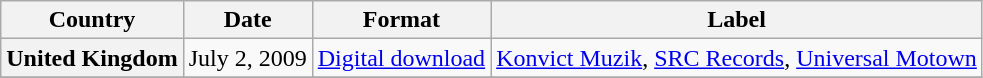<table class="wikitable plainrowheaders">
<tr>
<th scope="col">Country</th>
<th scope="col">Date</th>
<th scope="col">Format</th>
<th scope="col">Label</th>
</tr>
<tr>
<th scope="row">United Kingdom</th>
<td>July 2, 2009</td>
<td><a href='#'>Digital download</a></td>
<td><a href='#'>Konvict Muzik</a>, <a href='#'>SRC Records</a>, <a href='#'>Universal Motown</a></td>
</tr>
<tr>
</tr>
</table>
